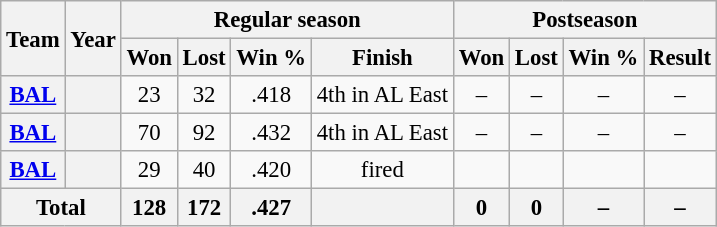<table class="wikitable" style="font-size: 95%; text-align:center;">
<tr>
<th rowspan="2">Team</th>
<th rowspan="2">Year</th>
<th colspan="4">Regular season</th>
<th colspan="4">Postseason</th>
</tr>
<tr>
<th>Won</th>
<th>Lost</th>
<th>Win %</th>
<th>Finish</th>
<th>Won</th>
<th>Lost</th>
<th>Win %</th>
<th>Result</th>
</tr>
<tr>
<th><a href='#'>BAL</a></th>
<th></th>
<td>23</td>
<td>32</td>
<td>.418</td>
<td>4th in AL East</td>
<td>–</td>
<td>–</td>
<td>–</td>
<td>–</td>
</tr>
<tr>
<th><a href='#'>BAL</a></th>
<th></th>
<td>70</td>
<td>92</td>
<td>.432</td>
<td>4th in AL East</td>
<td>–</td>
<td>–</td>
<td>–</td>
<td>–</td>
</tr>
<tr>
<th><a href='#'>BAL</a></th>
<th></th>
<td>29</td>
<td>40</td>
<td>.420</td>
<td>fired</td>
<td></td>
<td></td>
<td></td>
<td></td>
</tr>
<tr>
<th colspan="2">Total</th>
<th>128</th>
<th>172</th>
<th>.427</th>
<th></th>
<th>0</th>
<th>0</th>
<th>–</th>
<th>–</th>
</tr>
</table>
